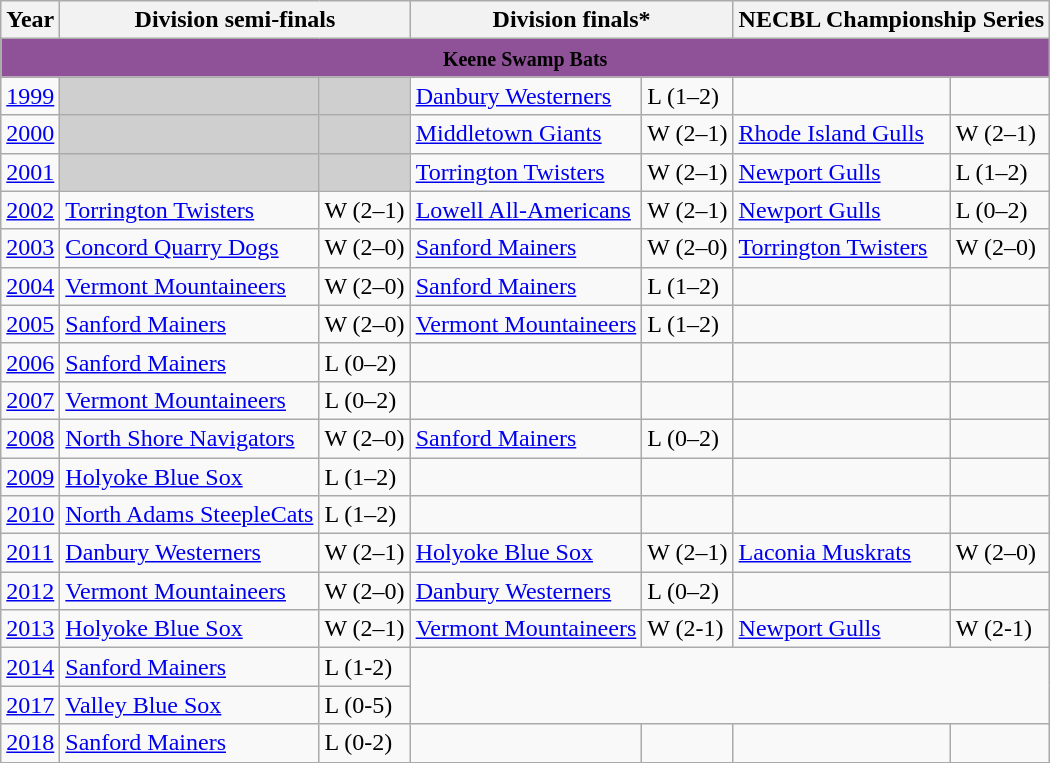<table class="wikitable">
<tr>
<th>Year</th>
<th colspan=2>Division semi-finals</th>
<th colspan=2>Division finals*</th>
<th colspan=2>NECBL Championship Series</th>
</tr>
<tr>
<th style="background-color:#8f5197" colspan="7"><span><small>Keene Swamp Bats</small></span></th>
</tr>
<tr>
<td><a href='#'>1999</a></td>
<th style="background-color:#cfcfcf;"></th>
<th style="background-color:#cfcfcf;"></th>
<td><a href='#'>Danbury Westerners</a></td>
<td>L (1–2)</td>
<td></td>
<td></td>
</tr>
<tr>
<td><a href='#'>2000</a></td>
<th style="background-color:#cfcfcf;"></th>
<th style="background-color:#cfcfcf;"></th>
<td><a href='#'>Middletown Giants</a></td>
<td>W (2–1)</td>
<td><a href='#'>Rhode Island Gulls</a></td>
<td>W (2–1)</td>
</tr>
<tr>
<td><a href='#'>2001</a></td>
<th style="background-color:#cfcfcf;"></th>
<th style="background-color:#cfcfcf;"></th>
<td><a href='#'>Torrington Twisters</a></td>
<td>W (2–1)</td>
<td><a href='#'>Newport Gulls</a></td>
<td>L (1–2)</td>
</tr>
<tr>
<td><a href='#'>2002</a></td>
<td><a href='#'>Torrington Twisters</a></td>
<td>W (2–1)</td>
<td><a href='#'>Lowell All-Americans</a></td>
<td>W (2–1)</td>
<td><a href='#'>Newport Gulls</a></td>
<td>L (0–2)</td>
</tr>
<tr>
<td><a href='#'>2003</a></td>
<td><a href='#'>Concord Quarry Dogs</a></td>
<td>W (2–0)</td>
<td><a href='#'>Sanford Mainers</a></td>
<td>W (2–0)</td>
<td><a href='#'>Torrington Twisters</a></td>
<td>W (2–0)</td>
</tr>
<tr>
<td><a href='#'>2004</a></td>
<td><a href='#'>Vermont Mountaineers</a></td>
<td>W (2–0)</td>
<td><a href='#'>Sanford Mainers</a></td>
<td>L (1–2)</td>
<td></td>
<td></td>
</tr>
<tr>
<td><a href='#'>2005</a></td>
<td><a href='#'>Sanford Mainers</a></td>
<td>W (2–0)</td>
<td><a href='#'>Vermont Mountaineers</a></td>
<td>L (1–2)</td>
<td></td>
<td></td>
</tr>
<tr>
<td><a href='#'>2006</a></td>
<td><a href='#'>Sanford Mainers</a></td>
<td>L (0–2)</td>
<td></td>
<td></td>
<td></td>
<td></td>
</tr>
<tr>
<td><a href='#'>2007</a></td>
<td><a href='#'>Vermont Mountaineers</a></td>
<td>L (0–2)</td>
<td></td>
<td></td>
<td></td>
<td></td>
</tr>
<tr>
<td><a href='#'>2008</a></td>
<td><a href='#'>North Shore Navigators</a></td>
<td>W (2–0)</td>
<td><a href='#'>Sanford Mainers</a></td>
<td>L (0–2)</td>
<td></td>
<td></td>
</tr>
<tr>
<td><a href='#'>2009</a></td>
<td><a href='#'>Holyoke Blue Sox</a></td>
<td>L (1–2)</td>
<td></td>
<td></td>
<td></td>
<td></td>
</tr>
<tr>
<td><a href='#'>2010</a></td>
<td><a href='#'>North Adams SteepleCats</a></td>
<td>L (1–2)</td>
<td></td>
<td></td>
<td></td>
<td></td>
</tr>
<tr>
<td><a href='#'>2011</a></td>
<td><a href='#'>Danbury Westerners</a></td>
<td>W (2–1)</td>
<td><a href='#'>Holyoke Blue Sox</a></td>
<td>W (2–1)</td>
<td><a href='#'>Laconia Muskrats</a></td>
<td>W (2–0)</td>
</tr>
<tr>
<td><a href='#'>2012</a></td>
<td><a href='#'>Vermont Mountaineers</a></td>
<td>W (2–0)</td>
<td><a href='#'>Danbury Westerners</a></td>
<td>L (0–2)</td>
<td></td>
<td></td>
</tr>
<tr>
<td><a href='#'>2013</a></td>
<td><a href='#'>Holyoke Blue Sox</a></td>
<td>W (2–1)</td>
<td><a href='#'>Vermont Mountaineers</a></td>
<td>W (2-1)</td>
<td><a href='#'>Newport Gulls</a></td>
<td>W (2-1)</td>
</tr>
<tr>
<td><a href='#'>2014</a></td>
<td><a href='#'>Sanford Mainers</a></td>
<td>L (1-2)</td>
</tr>
<tr>
<td><a href='#'>2017</a></td>
<td><a href='#'>Valley Blue Sox</a></td>
<td>L (0-5)</td>
</tr>
<tr>
<td><a href='#'>2018</a></td>
<td><a href='#'>Sanford Mainers</a></td>
<td>L (0-2)</td>
<td></td>
<td></td>
<td></td>
<td></td>
</tr>
</table>
